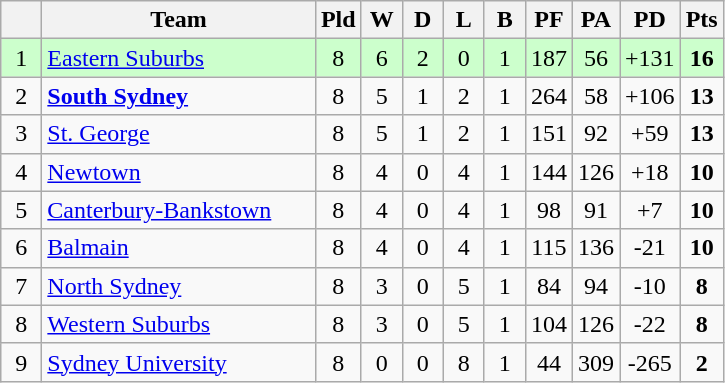<table class="wikitable" style="text-align:center;">
<tr>
<th width="20"></th>
<th width="175">Team</th>
<th width="20">Pld</th>
<th width="20">W</th>
<th width="20">D</th>
<th width="20">L</th>
<th width="20">B</th>
<th width="20">PF</th>
<th width="20">PA</th>
<th width="20">PD</th>
<th width="20">Pts</th>
</tr>
<tr style="background: #ccffcc;">
<td>1</td>
<td style="text-align:left;"> <a href='#'>Eastern Suburbs</a></td>
<td>8</td>
<td>6</td>
<td>2</td>
<td>0</td>
<td>1</td>
<td>187</td>
<td>56</td>
<td>+131</td>
<td><strong>16</strong></td>
</tr>
<tr>
<td>2</td>
<td style="text-align:left;"> <a href='#'><strong>South Sydney</strong></a></td>
<td>8</td>
<td>5</td>
<td>1</td>
<td>2</td>
<td>1</td>
<td>264</td>
<td>58</td>
<td>+106</td>
<td><strong>13</strong></td>
</tr>
<tr>
<td>3</td>
<td style="text-align:left;"> <a href='#'>St. George</a></td>
<td>8</td>
<td>5</td>
<td>1</td>
<td>2</td>
<td>1</td>
<td>151</td>
<td>92</td>
<td>+59</td>
<td><strong>13</strong></td>
</tr>
<tr>
<td>4</td>
<td style="text-align:left;"> <a href='#'>Newtown</a></td>
<td>8</td>
<td>4</td>
<td>0</td>
<td>4</td>
<td>1</td>
<td>144</td>
<td>126</td>
<td>+18</td>
<td><strong>10</strong></td>
</tr>
<tr>
<td>5</td>
<td style="text-align:left;"> <a href='#'>Canterbury-Bankstown</a></td>
<td>8</td>
<td>4</td>
<td>0</td>
<td>4</td>
<td>1</td>
<td>98</td>
<td>91</td>
<td>+7</td>
<td><strong>10</strong></td>
</tr>
<tr>
<td>6</td>
<td style="text-align:left;"> <a href='#'>Balmain</a></td>
<td>8</td>
<td>4</td>
<td>0</td>
<td>4</td>
<td>1</td>
<td>115</td>
<td>136</td>
<td>-21</td>
<td><strong>10</strong></td>
</tr>
<tr>
<td>7</td>
<td style="text-align:left;"> <a href='#'>North Sydney</a></td>
<td>8</td>
<td>3</td>
<td>0</td>
<td>5</td>
<td>1</td>
<td>84</td>
<td>94</td>
<td>-10</td>
<td><strong>8</strong></td>
</tr>
<tr>
<td>8</td>
<td style="text-align:left;"> <a href='#'>Western Suburbs</a></td>
<td>8</td>
<td>3</td>
<td>0</td>
<td>5</td>
<td>1</td>
<td>104</td>
<td>126</td>
<td>-22</td>
<td><strong>8</strong></td>
</tr>
<tr>
<td>9</td>
<td style="text-align:left;"> <a href='#'>Sydney University</a></td>
<td>8</td>
<td>0</td>
<td>0</td>
<td>8</td>
<td>1</td>
<td>44</td>
<td>309</td>
<td>-265</td>
<td><strong>2</strong></td>
</tr>
</table>
